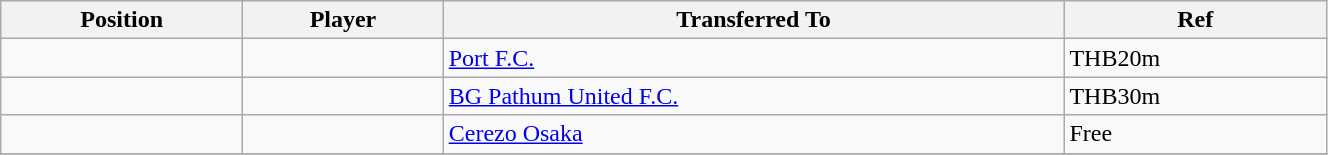<table class="wikitable sortable" style="width:70%; text-align:center; font-size:100%; text-align:left;">
<tr>
<th><strong>Position</strong></th>
<th><strong>Player</strong></th>
<th><strong>Transferred To</strong></th>
<th><strong>Ref</strong></th>
</tr>
<tr>
<td></td>
<td></td>
<td> <a href='#'>Port F.C.</a></td>
<td>THB20m </td>
</tr>
<tr>
<td></td>
<td></td>
<td> <a href='#'>BG Pathum United F.C.</a></td>
<td>THB30m </td>
</tr>
<tr>
<td></td>
<td></td>
<td> <a href='#'>Cerezo Osaka</a></td>
<td>Free</td>
</tr>
<tr>
</tr>
</table>
